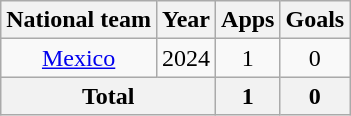<table class="wikitable" style="text-align:center">
<tr>
<th>National team</th>
<th>Year</th>
<th>Apps</th>
<th>Goals</th>
</tr>
<tr>
<td rowspan="1"><a href='#'>Mexico</a></td>
<td>2024</td>
<td>1</td>
<td>0</td>
</tr>
<tr>
<th colspan="2">Total</th>
<th>1</th>
<th>0</th>
</tr>
</table>
